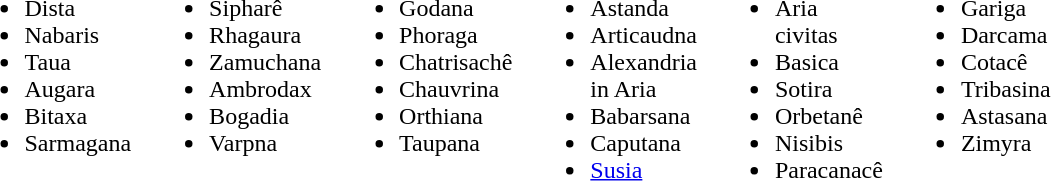<table border="0" cellspacing="10">
<tr valign="top">
<td width="20٪"><br><ul><li>Dista</li><li>Nabaris</li><li>Taua</li><li>Augara</li><li>Bitaxa</li><li>Sarmagana</li></ul></td>
<td width="20٪"><br><ul><li>Sipharê</li><li>Rhagaura</li><li>Zamuchana</li><li>Ambrodax</li><li>Bogadia</li><li>Varpna</li></ul></td>
<td width="20٪"><br><ul><li>Godana</li><li>Phoraga</li><li>Chatrisachê</li><li>Chauvrina</li><li>Orthiana</li><li>Taupana</li></ul></td>
<td width="20٪"><br><ul><li>Astanda</li><li>Articaudna</li><li>Alexandria in Aria</li><li>Babarsana</li><li>Caputana</li><li><a href='#'>Susia</a></li></ul></td>
<td width="20٪"><br><ul><li>Aria civitas</li><li>Basica</li><li>Sotira</li><li>Orbetanê</li><li>Nisibis</li><li>Paracanacê</li></ul></td>
<td width="20٪"><br><ul><li>Gariga</li><li>Darcama</li><li>Cotacê</li><li>Tribasina</li><li>Astasana</li><li>Zimyra</li></ul></td>
</tr>
</table>
